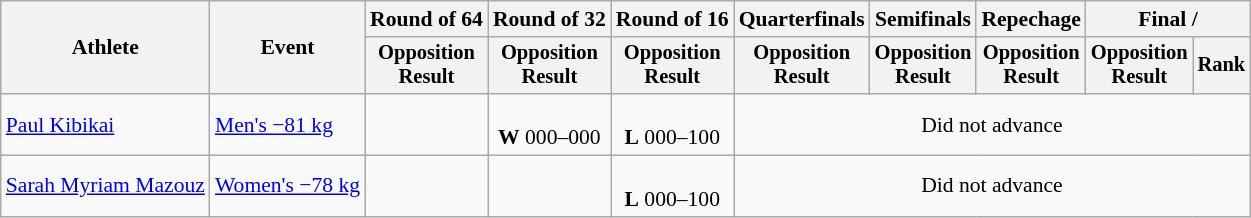<table class="wikitable" style="font-size:90%">
<tr>
<th rowspan="2">Athlete</th>
<th rowspan="2">Event</th>
<th>Round of 64</th>
<th>Round of 32</th>
<th>Round of 16</th>
<th>Quarterfinals</th>
<th>Semifinals</th>
<th>Repechage</th>
<th colspan=2>Final / </th>
</tr>
<tr style="font-size:95%">
<th>Opposition<br>Result</th>
<th>Opposition<br>Result</th>
<th>Opposition<br>Result</th>
<th>Opposition<br>Result</th>
<th>Opposition<br>Result</th>
<th>Opposition<br>Result</th>
<th>Opposition<br>Result</th>
<th>Rank</th>
</tr>
<tr align=center>
<td align=left><a href='#'>Paul Kibikai</a></td>
<td align=left><a href='#'>Men's −81 kg</a></td>
<td></td>
<td><br><strong>W</strong> 000–000 </td>
<td><br><strong>L</strong> 000–100</td>
<td colspan=5>Did not advance</td>
</tr>
<tr align=center>
<td align=left><a href='#'>Sarah Myriam Mazouz</a></td>
<td align=left><a href='#'>Women's −78 kg</a></td>
<td></td>
<td></td>
<td><br><strong>L</strong> 000–100</td>
<td colspan=5>Did not advance</td>
</tr>
</table>
